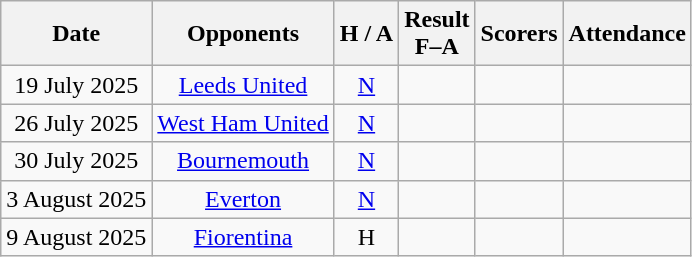<table class="wikitable" style="text-align:center">
<tr>
<th>Date</th>
<th>Opponents</th>
<th>H / A</th>
<th>Result<br>F–A</th>
<th>Scorers</th>
<th>Attendance</th>
</tr>
<tr>
<td>19 July 2025</td>
<td><a href='#'>Leeds United</a></td>
<td><a href='#'>N</a></td>
<td></td>
<td></td>
<td></td>
</tr>
<tr>
<td>26 July 2025</td>
<td><a href='#'>West Ham United</a></td>
<td><a href='#'>N</a></td>
<td></td>
<td></td>
<td></td>
</tr>
<tr>
<td>30 July 2025</td>
<td><a href='#'>Bournemouth</a></td>
<td><a href='#'>N</a></td>
<td></td>
<td></td>
<td></td>
</tr>
<tr>
<td>3 August 2025</td>
<td><a href='#'>Everton</a></td>
<td><a href='#'>N</a></td>
<td></td>
<td></td>
<td></td>
</tr>
<tr>
<td>9 August 2025</td>
<td><a href='#'>Fiorentina</a></td>
<td>H</td>
<td></td>
<td></td>
<td></td>
</tr>
</table>
